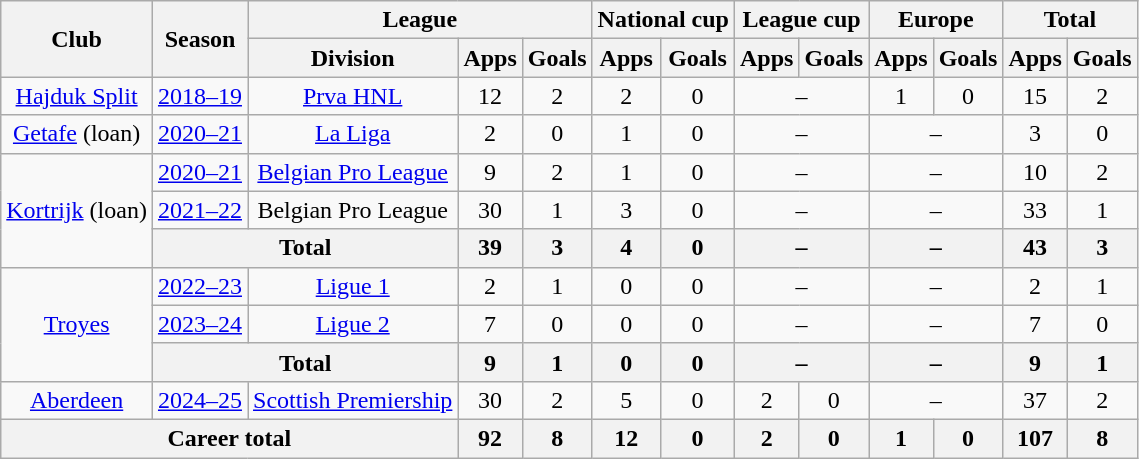<table class="wikitable" style="text-align:center">
<tr>
<th rowspan="2">Club</th>
<th rowspan="2">Season</th>
<th colspan="3">League</th>
<th colspan="2">National cup</th>
<th colspan="2">League cup</th>
<th colspan="2">Europe</th>
<th colspan="2">Total</th>
</tr>
<tr>
<th>Division</th>
<th>Apps</th>
<th>Goals</th>
<th>Apps</th>
<th>Goals</th>
<th>Apps</th>
<th>Goals</th>
<th>Apps</th>
<th>Goals</th>
<th>Apps</th>
<th>Goals</th>
</tr>
<tr>
<td><a href='#'>Hajduk Split</a></td>
<td><a href='#'>2018–19</a></td>
<td><a href='#'>Prva HNL</a></td>
<td>12</td>
<td>2</td>
<td>2</td>
<td>0</td>
<td colspan="2">–</td>
<td>1</td>
<td>0</td>
<td>15</td>
<td>2</td>
</tr>
<tr>
<td><a href='#'>Getafe</a> (loan)</td>
<td><a href='#'>2020–21</a></td>
<td><a href='#'>La Liga</a></td>
<td>2</td>
<td>0</td>
<td>1</td>
<td>0</td>
<td colspan="2">–</td>
<td colspan="2">–</td>
<td>3</td>
<td>0</td>
</tr>
<tr>
<td rowspan="3"><a href='#'>Kortrijk</a> (loan)</td>
<td><a href='#'>2020–21</a></td>
<td><a href='#'>Belgian Pro League</a></td>
<td>9</td>
<td>2</td>
<td>1</td>
<td>0</td>
<td colspan="2">–</td>
<td colspan="2">–</td>
<td>10</td>
<td>2</td>
</tr>
<tr>
<td><a href='#'>2021–22</a></td>
<td>Belgian Pro League</td>
<td>30</td>
<td>1</td>
<td>3</td>
<td>0</td>
<td colspan="2">–</td>
<td colspan="2">–</td>
<td>33</td>
<td>1</td>
</tr>
<tr>
<th colspan="2">Total</th>
<th>39</th>
<th>3</th>
<th>4</th>
<th>0</th>
<th colspan="2">–</th>
<th colspan="2">–</th>
<th>43</th>
<th>3</th>
</tr>
<tr>
<td rowspan="3"><a href='#'>Troyes</a></td>
<td><a href='#'>2022–23</a></td>
<td><a href='#'>Ligue 1</a></td>
<td>2</td>
<td>1</td>
<td>0</td>
<td>0</td>
<td colspan="2">–</td>
<td colspan="2">–</td>
<td>2</td>
<td>1</td>
</tr>
<tr>
<td><a href='#'>2023–24</a></td>
<td><a href='#'>Ligue 2</a></td>
<td>7</td>
<td>0</td>
<td>0</td>
<td>0</td>
<td colspan="2">–</td>
<td colspan="2">–</td>
<td>7</td>
<td>0</td>
</tr>
<tr>
<th colspan="2">Total</th>
<th>9</th>
<th>1</th>
<th>0</th>
<th>0</th>
<th colspan="2">–</th>
<th colspan="2">–</th>
<th>9</th>
<th>1</th>
</tr>
<tr>
<td><a href='#'>Aberdeen</a></td>
<td><a href='#'>2024–25</a></td>
<td><a href='#'>Scottish Premiership</a></td>
<td>30</td>
<td>2</td>
<td>5</td>
<td>0</td>
<td>2</td>
<td>0</td>
<td colspan="2">–</td>
<td>37</td>
<td>2</td>
</tr>
<tr>
<th colspan="3">Career total</th>
<th>92</th>
<th>8</th>
<th>12</th>
<th>0</th>
<th>2</th>
<th>0</th>
<th>1</th>
<th>0</th>
<th>107</th>
<th>8</th>
</tr>
</table>
